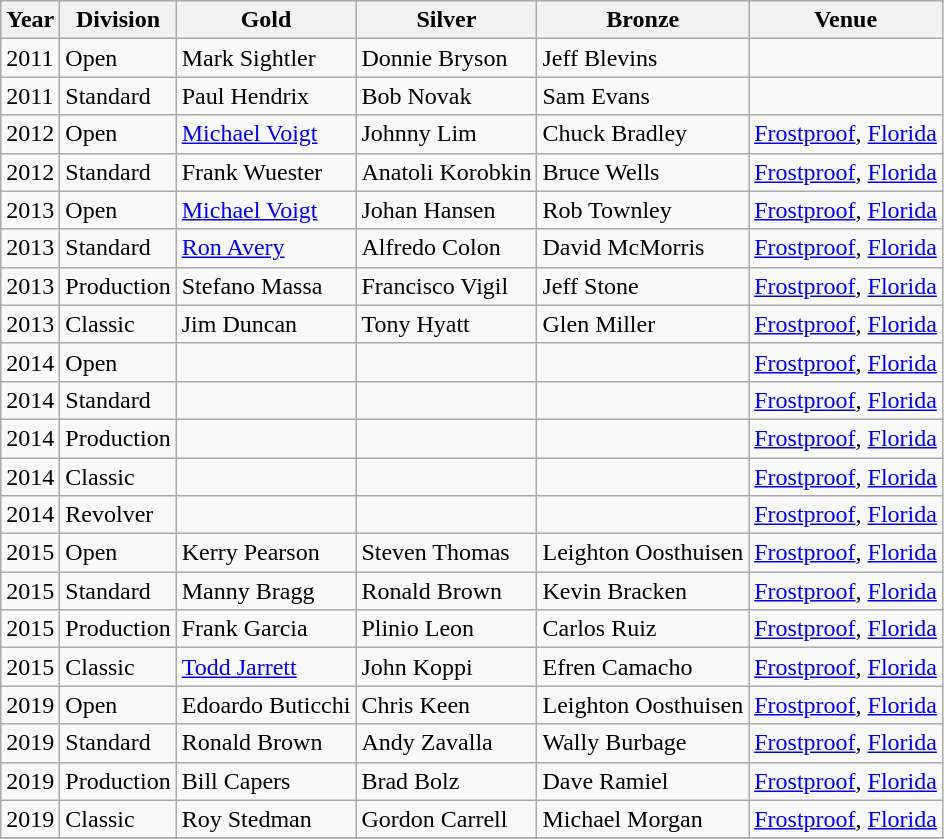<table class="wikitable sortable" style="text-align: left;">
<tr>
<th>Year</th>
<th>Division</th>
<th>Gold</th>
<th>Silver</th>
<th>Bronze</th>
<th>Venue</th>
</tr>
<tr>
<td>2011</td>
<td>Open</td>
<td>Mark Sightler</td>
<td>Donnie Bryson</td>
<td>Jeff Blevins</td>
<td></td>
</tr>
<tr>
<td>2011</td>
<td>Standard</td>
<td>Paul Hendrix</td>
<td>Bob Novak</td>
<td>Sam Evans</td>
<td></td>
</tr>
<tr>
<td>2012</td>
<td>Open</td>
<td><a href='#'>Michael Voigt</a></td>
<td>Johnny Lim</td>
<td>Chuck Bradley</td>
<td><a href='#'>Frostproof</a>, <a href='#'>Florida</a></td>
</tr>
<tr>
<td>2012</td>
<td>Standard</td>
<td>Frank Wuester</td>
<td>Anatoli Korobkin</td>
<td>Bruce Wells</td>
<td><a href='#'>Frostproof</a>, <a href='#'>Florida</a></td>
</tr>
<tr>
<td>2013</td>
<td>Open</td>
<td><a href='#'>Michael Voigt</a></td>
<td>Johan Hansen</td>
<td>Rob Townley</td>
<td><a href='#'>Frostproof</a>, <a href='#'>Florida</a></td>
</tr>
<tr>
<td>2013</td>
<td>Standard</td>
<td><a href='#'>Ron Avery</a></td>
<td>Alfredo Colon</td>
<td>David McMorris</td>
<td><a href='#'>Frostproof</a>, <a href='#'>Florida</a></td>
</tr>
<tr>
<td>2013</td>
<td>Production</td>
<td>Stefano Massa</td>
<td>Francisco Vigil</td>
<td>Jeff Stone</td>
<td><a href='#'>Frostproof</a>, <a href='#'>Florida</a></td>
</tr>
<tr>
<td>2013</td>
<td>Classic</td>
<td>Jim Duncan</td>
<td>Tony Hyatt</td>
<td>Glen Miller</td>
<td><a href='#'>Frostproof</a>, <a href='#'>Florida</a></td>
</tr>
<tr>
<td>2014</td>
<td>Open</td>
<td></td>
<td></td>
<td></td>
<td><a href='#'>Frostproof</a>, <a href='#'>Florida</a></td>
</tr>
<tr>
<td>2014</td>
<td>Standard</td>
<td></td>
<td></td>
<td></td>
<td><a href='#'>Frostproof</a>, <a href='#'>Florida</a></td>
</tr>
<tr>
<td>2014</td>
<td>Production</td>
<td></td>
<td></td>
<td></td>
<td><a href='#'>Frostproof</a>, <a href='#'>Florida</a></td>
</tr>
<tr>
<td>2014</td>
<td>Classic</td>
<td></td>
<td></td>
<td></td>
<td><a href='#'>Frostproof</a>, <a href='#'>Florida</a></td>
</tr>
<tr>
<td>2014</td>
<td>Revolver</td>
<td></td>
<td></td>
<td></td>
<td><a href='#'>Frostproof</a>, <a href='#'>Florida</a></td>
</tr>
<tr>
<td>2015</td>
<td>Open</td>
<td>Kerry Pearson</td>
<td>Steven Thomas</td>
<td>Leighton Oosthuisen</td>
<td><a href='#'>Frostproof</a>, <a href='#'>Florida</a></td>
</tr>
<tr>
<td>2015</td>
<td>Standard</td>
<td>Manny Bragg</td>
<td>Ronald Brown</td>
<td>Kevin Bracken</td>
<td><a href='#'>Frostproof</a>, <a href='#'>Florida</a></td>
</tr>
<tr>
<td>2015</td>
<td>Production</td>
<td>Frank Garcia</td>
<td>Plinio Leon</td>
<td>Carlos Ruiz</td>
<td><a href='#'>Frostproof</a>, <a href='#'>Florida</a></td>
</tr>
<tr>
<td>2015</td>
<td>Classic</td>
<td><a href='#'>Todd Jarrett</a></td>
<td>John Koppi</td>
<td>Efren Camacho</td>
<td><a href='#'>Frostproof</a>, <a href='#'>Florida</a></td>
</tr>
<tr>
<td>2019</td>
<td>Open</td>
<td>Edoardo Buticchi</td>
<td>Chris Keen</td>
<td>Leighton Oosthuisen</td>
<td><a href='#'>Frostproof</a>, <a href='#'>Florida</a></td>
</tr>
<tr>
<td>2019</td>
<td>Standard</td>
<td>Ronald Brown</td>
<td>Andy Zavalla</td>
<td>Wally Burbage</td>
<td><a href='#'>Frostproof</a>, <a href='#'>Florida</a></td>
</tr>
<tr>
<td>2019</td>
<td>Production</td>
<td>Bill Capers</td>
<td>Brad Bolz</td>
<td>Dave Ramiel</td>
<td><a href='#'>Frostproof</a>, <a href='#'>Florida</a></td>
</tr>
<tr>
<td>2019</td>
<td>Classic</td>
<td>Roy Stedman</td>
<td>Gordon Carrell</td>
<td>Michael Morgan</td>
<td><a href='#'>Frostproof</a>, <a href='#'>Florida</a></td>
</tr>
<tr>
</tr>
</table>
